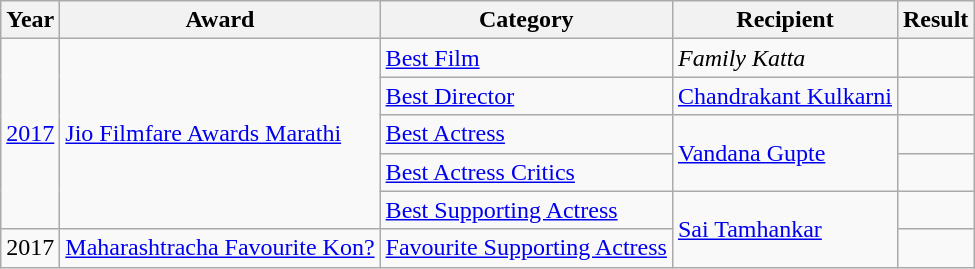<table class="wikitable sortable">
<tr>
<th>Year</th>
<th>Award</th>
<th>Category</th>
<th>Recipient</th>
<th>Result</th>
</tr>
<tr>
<td rowspan="5"><a href='#'>2017</a></td>
<td rowspan="5"><a href='#'>Jio Filmfare Awards Marathi</a></td>
<td><a href='#'>Best Film</a></td>
<td><em>Family Katta</em></td>
<td></td>
</tr>
<tr>
<td><a href='#'>Best Director</a></td>
<td><a href='#'>Chandrakant Kulkarni</a></td>
<td></td>
</tr>
<tr>
<td><a href='#'>Best Actress</a></td>
<td rowspan="2"><a href='#'>Vandana Gupte</a></td>
<td></td>
</tr>
<tr>
<td><a href='#'>Best Actress Critics</a></td>
<td></td>
</tr>
<tr>
<td><a href='#'>Best Supporting Actress</a></td>
<td rowspan="2"><a href='#'>Sai Tamhankar</a></td>
<td></td>
</tr>
<tr>
<td>2017</td>
<td><a href='#'>Maharashtracha Favourite Kon?</a></td>
<td><a href='#'>Favourite Supporting Actress</a></td>
<td></td>
</tr>
</table>
